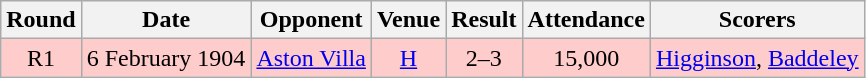<table class="wikitable" style="font-size:100%; text-align:center">
<tr>
<th>Round</th>
<th>Date</th>
<th>Opponent</th>
<th>Venue</th>
<th>Result</th>
<th>Attendance</th>
<th>Scorers</th>
</tr>
<tr style="background-color: #FFCCCC;">
<td>R1</td>
<td>6 February 1904</td>
<td><a href='#'>Aston Villa</a></td>
<td><a href='#'>H</a></td>
<td>2–3</td>
<td>15,000</td>
<td><a href='#'>Higginson</a>, <a href='#'>Baddeley</a></td>
</tr>
</table>
